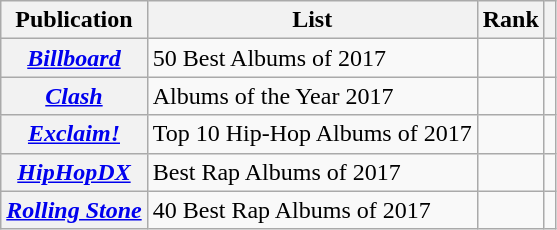<table class="wikitable sortable plainrowheaders" style="border:none; margin:0;">
<tr>
<th scope="col">Publication</th>
<th scope="col" class="unsortable">List</th>
<th scope="col" data-sort-type="number">Rank</th>
<th scope="col" class="unsortable"></th>
</tr>
<tr>
<th scope="row"><em><a href='#'>Billboard</a></em></th>
<td>50 Best Albums of 2017</td>
<td></td>
<td></td>
</tr>
<tr>
<th scope="row"><em><a href='#'>Clash</a></em></th>
<td>Albums of the Year 2017</td>
<td></td>
<td></td>
</tr>
<tr>
<th scope="row"><em><a href='#'>Exclaim!</a></em></th>
<td>Top 10 Hip-Hop Albums of 2017</td>
<td></td>
<td></td>
</tr>
<tr>
<th scope="row"><em><a href='#'>HipHopDX</a></em></th>
<td>Best Rap Albums of 2017</td>
<td></td>
<td></td>
</tr>
<tr>
<th scope="row"><em><a href='#'>Rolling Stone</a></em></th>
<td>40 Best Rap Albums of 2017</td>
<td></td>
<td></td>
</tr>
</table>
